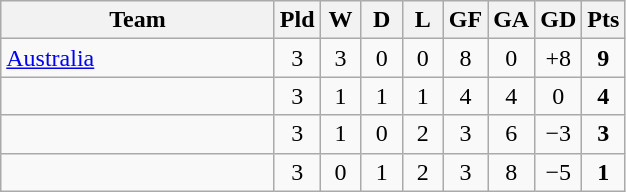<table class="wikitable" style="text-align: center;">
<tr>
<th width=175>Team</th>
<th width=20>Pld</th>
<th width=20>W</th>
<th width=20>D</th>
<th width=20>L</th>
<th width=20>GF</th>
<th width=20>GA</th>
<th width=20>GD</th>
<th width=20>Pts</th>
</tr>
<tr>
<td style="text-align:left;"> <a href='#'>Australia</a></td>
<td>3</td>
<td>3</td>
<td>0</td>
<td>0</td>
<td>8</td>
<td>0</td>
<td>+8</td>
<td><strong>9</strong></td>
</tr>
<tr>
<td style="text-align:left;"></td>
<td>3</td>
<td>1</td>
<td>1</td>
<td>1</td>
<td>4</td>
<td>4</td>
<td>0</td>
<td><strong>4</strong></td>
</tr>
<tr>
<td style="text-align:left;"></td>
<td>3</td>
<td>1</td>
<td>0</td>
<td>2</td>
<td>3</td>
<td>6</td>
<td>−3</td>
<td><strong>3</strong></td>
</tr>
<tr>
<td style="text-align:left;"></td>
<td>3</td>
<td>0</td>
<td>1</td>
<td>2</td>
<td>3</td>
<td>8</td>
<td>−5</td>
<td><strong>1</strong></td>
</tr>
</table>
